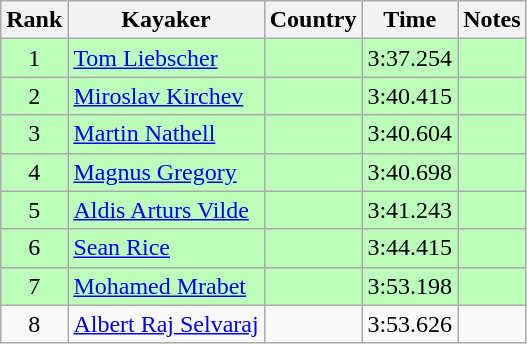<table class="wikitable" style="text-align:center">
<tr>
<th>Rank</th>
<th>Kayaker</th>
<th>Country</th>
<th>Time</th>
<th>Notes</th>
</tr>
<tr bgcolor=bbffbb>
<td>1</td>
<td align="left"><a href='#'>Tom Liebscher</a></td>
<td align="left"></td>
<td>3:37.254</td>
<td></td>
</tr>
<tr bgcolor=bbffbb>
<td>2</td>
<td align="left"><a href='#'>Miroslav Kirchev</a></td>
<td align="left"></td>
<td>3:40.415</td>
<td></td>
</tr>
<tr bgcolor=bbffbb>
<td>3</td>
<td align="left"><a href='#'>Martin Nathell</a></td>
<td align="left"></td>
<td>3:40.604</td>
<td></td>
</tr>
<tr bgcolor=bbffbb>
<td>4</td>
<td align="left"><a href='#'>Magnus Gregory</a></td>
<td align="left"></td>
<td>3:40.698</td>
<td></td>
</tr>
<tr bgcolor=bbffbb>
<td>5</td>
<td align="left"><a href='#'>Aldis Arturs Vilde</a></td>
<td align="left"></td>
<td>3:41.243</td>
<td></td>
</tr>
<tr bgcolor=bbffbb>
<td>6</td>
<td align="left"><a href='#'>Sean Rice</a></td>
<td align="left"></td>
<td>3:44.415</td>
<td></td>
</tr>
<tr bgcolor=bbffbb>
<td>7</td>
<td align="left"><a href='#'>Mohamed Mrabet</a></td>
<td align="left"></td>
<td>3:53.198</td>
<td></td>
</tr>
<tr>
<td>8</td>
<td align="left"><a href='#'>Albert Raj Selvaraj</a></td>
<td align="left"></td>
<td>3:53.626</td>
<td></td>
</tr>
</table>
